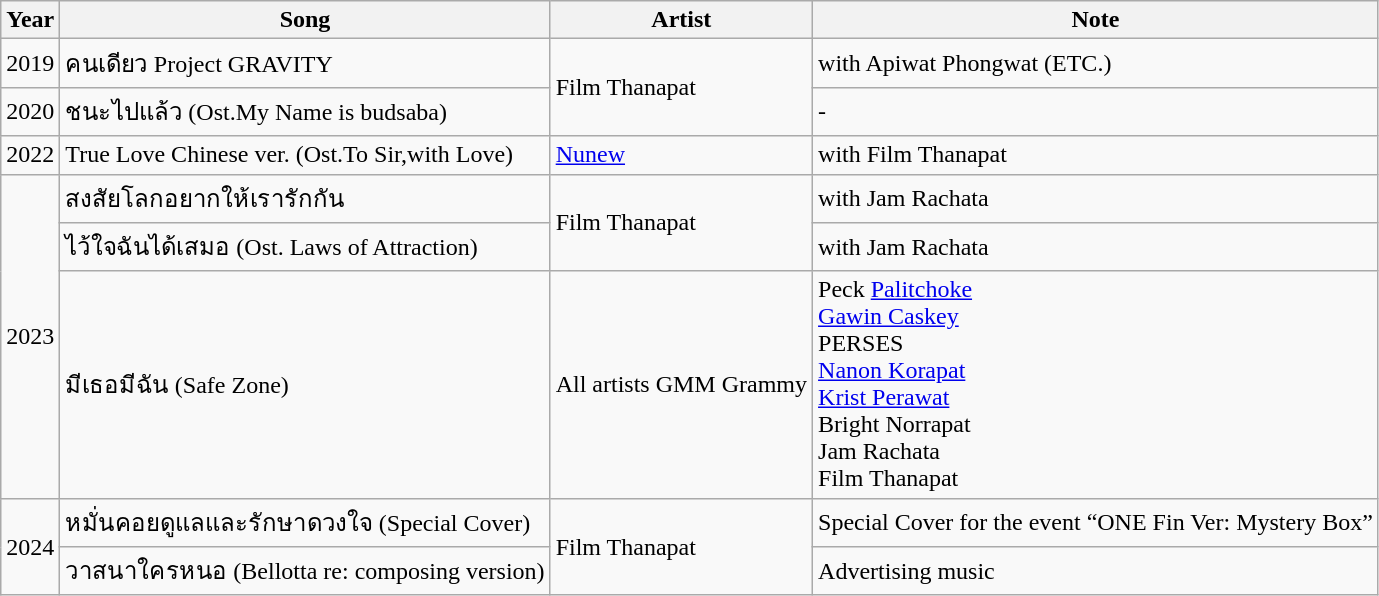<table class="wikitable sortable">
<tr>
<th>Year</th>
<th>Song</th>
<th>Artist</th>
<th>Note</th>
</tr>
<tr>
<td>2019</td>
<td>คนเดียว Project GRAVITY</td>
<td rowspan="2">Film Thanapat</td>
<td>with Apiwat Phongwat (ETC.)</td>
</tr>
<tr>
<td>2020</td>
<td>ชนะไปแล้ว (Ost.My Name is budsaba)</td>
<td>-</td>
</tr>
<tr>
<td>2022</td>
<td>True Love Chinese ver. (Ost.To Sir,with Love)</td>
<td><a href='#'>Nunew</a></td>
<td>with Film Thanapat</td>
</tr>
<tr>
<td rowspan="3">2023</td>
<td>สงสัยโลกอยากให้เรารักกัน</td>
<td rowspan="2">Film Thanapat</td>
<td>with Jam Rachata</td>
</tr>
<tr>
<td>ไว้ใจฉันได้เสมอ (Ost. Laws of Attraction)</td>
<td>with Jam Rachata</td>
</tr>
<tr>
<td>มีเธอมีฉัน (Safe Zone)</td>
<td>All artists GMM Grammy</td>
<td>Peck <a href='#'>Palitchoke</a><br><a href='#'>Gawin Caskey</a><br>PERSES<br><a href='#'>Nanon Korapat</a><br><a href='#'>Krist Perawat</a><br>Bright Norrapat<br>Jam Rachata<br>Film Thanapat</td>
</tr>
<tr>
<td rowspan="2">2024</td>
<td>หมั่นคอยดูแลและรักษาดวงใจ (Special Cover)</td>
<td rowspan="2">Film Thanapat</td>
<td>Special Cover for the event “ONE Fin Ver: Mystery Box”</td>
</tr>
<tr>
<td>วาสนาใครหนอ (Bellotta re: composing version)</td>
<td>Advertising music</td>
</tr>
</table>
